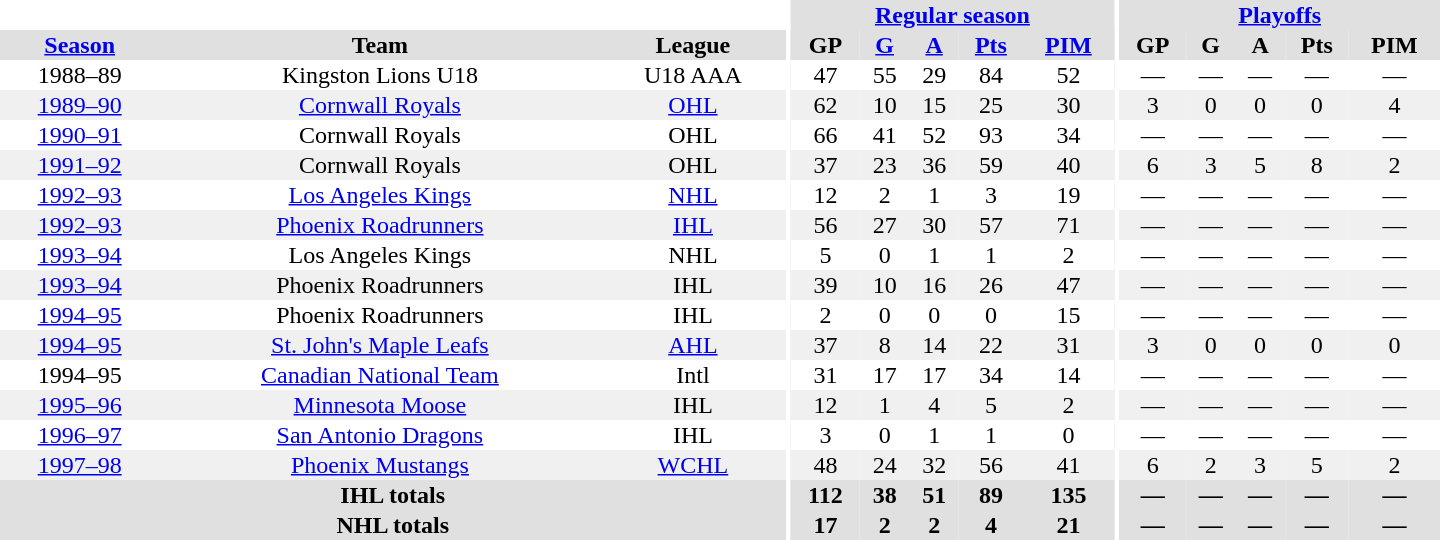<table border="0" cellpadding="1" cellspacing="0" style="text-align:center; width:60em">
<tr bgcolor="#e0e0e0">
<th colspan="3" bgcolor="#ffffff"></th>
<th rowspan="100" bgcolor="#ffffff"></th>
<th colspan="5"><a href='#'>Regular season</a></th>
<th rowspan="100" bgcolor="#ffffff"></th>
<th colspan="5"><a href='#'>Playoffs</a></th>
</tr>
<tr bgcolor="#e0e0e0">
<th><a href='#'>Season</a></th>
<th>Team</th>
<th>League</th>
<th>GP</th>
<th><a href='#'>G</a></th>
<th><a href='#'>A</a></th>
<th><a href='#'>Pts</a></th>
<th><a href='#'>PIM</a></th>
<th>GP</th>
<th>G</th>
<th>A</th>
<th>Pts</th>
<th>PIM</th>
</tr>
<tr>
<td>1988–89</td>
<td>Kingston Lions U18</td>
<td>U18 AAA</td>
<td>47</td>
<td>55</td>
<td>29</td>
<td>84</td>
<td>52</td>
<td>—</td>
<td>—</td>
<td>—</td>
<td>—</td>
<td>—</td>
</tr>
<tr bgcolor="#f0f0f0">
<td><a href='#'>1989–90</a></td>
<td><a href='#'>Cornwall Royals</a></td>
<td><a href='#'>OHL</a></td>
<td>62</td>
<td>10</td>
<td>15</td>
<td>25</td>
<td>30</td>
<td>3</td>
<td>0</td>
<td>0</td>
<td>0</td>
<td>4</td>
</tr>
<tr>
<td><a href='#'>1990–91</a></td>
<td>Cornwall Royals</td>
<td>OHL</td>
<td>66</td>
<td>41</td>
<td>52</td>
<td>93</td>
<td>34</td>
<td>—</td>
<td>—</td>
<td>—</td>
<td>—</td>
<td>—</td>
</tr>
<tr bgcolor="#f0f0f0">
<td><a href='#'>1991–92</a></td>
<td>Cornwall Royals</td>
<td>OHL</td>
<td>37</td>
<td>23</td>
<td>36</td>
<td>59</td>
<td>40</td>
<td>6</td>
<td>3</td>
<td>5</td>
<td>8</td>
<td>2</td>
</tr>
<tr>
<td><a href='#'>1992–93</a></td>
<td><a href='#'>Los Angeles Kings</a></td>
<td><a href='#'>NHL</a></td>
<td>12</td>
<td>2</td>
<td>1</td>
<td>3</td>
<td>19</td>
<td>—</td>
<td>—</td>
<td>—</td>
<td>—</td>
<td>—</td>
</tr>
<tr bgcolor="#f0f0f0">
<td><a href='#'>1992–93</a></td>
<td><a href='#'>Phoenix Roadrunners</a></td>
<td><a href='#'>IHL</a></td>
<td>56</td>
<td>27</td>
<td>30</td>
<td>57</td>
<td>71</td>
<td>—</td>
<td>—</td>
<td>—</td>
<td>—</td>
<td>—</td>
</tr>
<tr>
<td><a href='#'>1993–94</a></td>
<td>Los Angeles Kings</td>
<td>NHL</td>
<td>5</td>
<td>0</td>
<td>1</td>
<td>1</td>
<td>2</td>
<td>—</td>
<td>—</td>
<td>—</td>
<td>—</td>
<td>—</td>
</tr>
<tr bgcolor="#f0f0f0">
<td><a href='#'>1993–94</a></td>
<td>Phoenix Roadrunners</td>
<td>IHL</td>
<td>39</td>
<td>10</td>
<td>16</td>
<td>26</td>
<td>47</td>
<td>—</td>
<td>—</td>
<td>—</td>
<td>—</td>
<td>—</td>
</tr>
<tr>
<td><a href='#'>1994–95</a></td>
<td>Phoenix Roadrunners</td>
<td>IHL</td>
<td>2</td>
<td>0</td>
<td>0</td>
<td>0</td>
<td>15</td>
<td>—</td>
<td>—</td>
<td>—</td>
<td>—</td>
<td>—</td>
</tr>
<tr bgcolor="#f0f0f0">
<td><a href='#'>1994–95</a></td>
<td><a href='#'>St. John's Maple Leafs</a></td>
<td><a href='#'>AHL</a></td>
<td>37</td>
<td>8</td>
<td>14</td>
<td>22</td>
<td>31</td>
<td>3</td>
<td>0</td>
<td>0</td>
<td>0</td>
<td>0</td>
</tr>
<tr>
<td>1994–95</td>
<td><a href='#'>Canadian National Team</a></td>
<td>Intl</td>
<td>31</td>
<td>17</td>
<td>17</td>
<td>34</td>
<td>14</td>
<td>—</td>
<td>—</td>
<td>—</td>
<td>—</td>
<td>—</td>
</tr>
<tr bgcolor="#f0f0f0">
<td><a href='#'>1995–96</a></td>
<td><a href='#'>Minnesota Moose</a></td>
<td>IHL</td>
<td>12</td>
<td>1</td>
<td>4</td>
<td>5</td>
<td>2</td>
<td>—</td>
<td>—</td>
<td>—</td>
<td>—</td>
<td>—</td>
</tr>
<tr>
<td><a href='#'>1996–97</a></td>
<td><a href='#'>San Antonio Dragons</a></td>
<td>IHL</td>
<td>3</td>
<td>0</td>
<td>1</td>
<td>1</td>
<td>0</td>
<td>—</td>
<td>—</td>
<td>—</td>
<td>—</td>
<td>—</td>
</tr>
<tr bgcolor="#f0f0f0">
<td><a href='#'>1997–98</a></td>
<td><a href='#'>Phoenix Mustangs</a></td>
<td><a href='#'>WCHL</a></td>
<td>48</td>
<td>24</td>
<td>32</td>
<td>56</td>
<td>41</td>
<td>6</td>
<td>2</td>
<td>3</td>
<td>5</td>
<td>2</td>
</tr>
<tr bgcolor="#e0e0e0">
<th colspan="3">IHL totals</th>
<th>112</th>
<th>38</th>
<th>51</th>
<th>89</th>
<th>135</th>
<th>—</th>
<th>—</th>
<th>—</th>
<th>—</th>
<th>—</th>
</tr>
<tr bgcolor="#e0e0e0">
<th colspan="3">NHL totals</th>
<th>17</th>
<th>2</th>
<th>2</th>
<th>4</th>
<th>21</th>
<th>—</th>
<th>—</th>
<th>—</th>
<th>—</th>
<th>—</th>
</tr>
</table>
